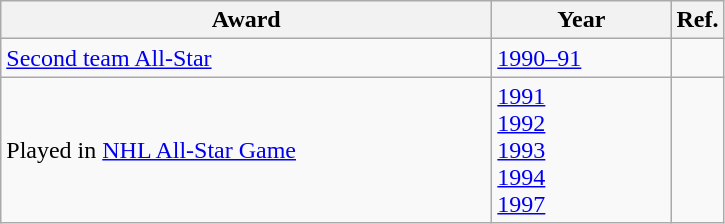<table class="wikitable">
<tr>
<th scope="col" style="width:20em">Award</th>
<th scope="col" style="width:7em">Year</th>
<th scope="col">Ref.</th>
</tr>
<tr>
<td><a href='#'>Second team All-Star</a></td>
<td><a href='#'>1990–91</a></td>
<td></td>
</tr>
<tr>
<td>Played in <a href='#'>NHL All-Star Game</a></td>
<td><a href='#'>1991</a><br><a href='#'>1992</a><br><a href='#'>1993</a><br><a href='#'>1994</a><br><a href='#'>1997</a></td>
<td></td>
</tr>
</table>
